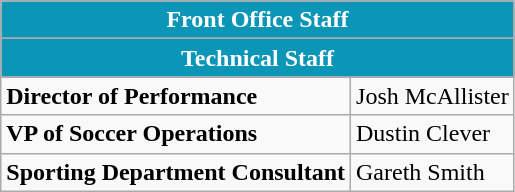<table class="wikitable">
<tr>
<th style="background:#0B96B7; color:white;" scope="col" colspan="2">Front Office Staff</th>
</tr>
<tr>
</tr>
<tr>
</tr>
<tr>
</tr>
<tr>
<th style="background:#0B96B7; color:white;" scope="col" colspan="2">Technical Staff<br></th>
</tr>
<tr>
</tr>
<tr>
</tr>
<tr>
<td><strong>Director of Performance</strong></td>
<td>Josh McAllister</td>
</tr>
<tr>
<td><strong>VP of Soccer Operations</strong></td>
<td>Dustin Clever</td>
</tr>
<tr>
<td><strong>Sporting Department Consultant</strong></td>
<td>Gareth Smith</td>
</tr>
</table>
